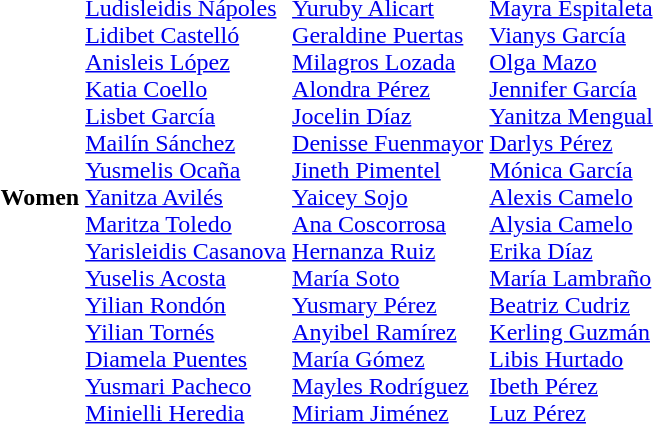<table>
<tr>
<th scope="row">Women</th>
<td><br><a href='#'>Ludisleidis Nápoles</a><br><a href='#'>Lidibet Castelló</a><br><a href='#'>Anisleis López</a><br><a href='#'>Katia Coello</a><br><a href='#'>Lisbet García</a><br><a href='#'>Mailín Sánchez</a><br><a href='#'>Yusmelis Ocaña</a><br><a href='#'>Yanitza Avilés</a><br><a href='#'>Maritza Toledo</a><br><a href='#'>Yarisleidis Casanova</a><br><a href='#'>Yuselis Acosta</a><br><a href='#'>Yilian Rondón</a><br><a href='#'>Yilian Tornés</a><br><a href='#'>Diamela Puentes</a><br><a href='#'>Yusmari Pacheco</a><br><a href='#'>Minielli Heredia</a></td>
<td><br><a href='#'>Yuruby Alicart</a><br><a href='#'>Geraldine Puertas</a><br><a href='#'>Milagros Lozada</a><br><a href='#'>Alondra Pérez</a><br><a href='#'>Jocelin Díaz</a><br><a href='#'>Denisse Fuenmayor</a><br><a href='#'>Jineth Pimentel</a><br><a href='#'>Yaicey Sojo</a><br><a href='#'>Ana Coscorrosa</a><br><a href='#'>Hernanza Ruiz</a><br><a href='#'>María Soto</a><br><a href='#'>Yusmary Pérez</a><br><a href='#'>Anyibel Ramírez</a><br><a href='#'>María Gómez</a><br><a href='#'>Mayles Rodríguez</a><br><a href='#'>Miriam Jiménez</a></td>
<td><br><a href='#'>Mayra Espitaleta</a><br><a href='#'>Vianys García</a><br><a href='#'>Olga Mazo</a><br><a href='#'>Jennifer García</a><br><a href='#'>Yanitza Mengual</a><br><a href='#'>Darlys Pérez</a><br><a href='#'>Mónica García</a><br><a href='#'>Alexis Camelo</a><br><a href='#'>Alysia Camelo</a><br><a href='#'>Erika Díaz</a><br><a href='#'>María Lambraño</a><br><a href='#'>Beatriz Cudriz</a><br><a href='#'>Kerling Guzmán</a><br><a href='#'>Libis Hurtado</a><br><a href='#'>Ibeth Pérez</a><br><a href='#'>Luz Pérez</a></td>
</tr>
</table>
